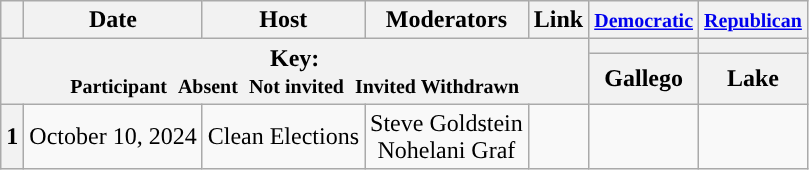<table class="wikitable" style="text-align:center;">
<tr>
<th scope="col"></th>
<th scope="col">Date</th>
<th scope="col">Host</th>
<th scope="col">Moderators</th>
<th scope="col">Link</th>
<th scope="col"><small><a href='#'>Democratic</a></small></th>
<th scope="col"><small><a href='#'>Republican</a></small></th>
</tr>
<tr>
<th colspan="5" rowspan="2">Key:<br> <small>Participant </small>  <small>Absent </small>  <small>Not invited </small>  <small>Invited  Withdrawn</small></th>
<th scope="col" style="background:"></th>
<th scope="col" style="background:"></th>
</tr>
<tr>
<th scope="col">Gallego</th>
<th scope="col">Lake</th>
</tr>
<tr>
<th>1</th>
<td style="white-space:nowrap;">October 10, 2024</td>
<td style="white-space:nowrap;">Clean Elections</td>
<td style="white-space:nowrap;">Steve Goldstein<br>Nohelani Graf</td>
<td style="white-space:nowrap;"></td>
<td></td>
<td></td>
</tr>
</table>
